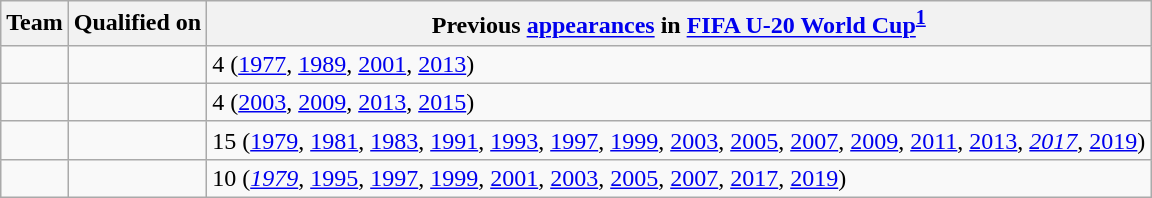<table class="wikitable sortable">
<tr>
<th>Team</th>
<th>Qualified on</th>
<th data-sort-type="number">Previous <a href='#'>appearances</a> in <a href='#'>FIFA U-20 World Cup</a><sup><strong><a href='#'>1</a></strong></sup></th>
</tr>
<tr>
<td></td>
<td></td>
<td>4 (<a href='#'>1977</a>, <a href='#'>1989</a>, <a href='#'>2001</a>, <a href='#'>2013</a>)</td>
</tr>
<tr>
<td></td>
<td></td>
<td>4 (<a href='#'>2003</a>, <a href='#'>2009</a>, <a href='#'>2013</a>, <a href='#'>2015</a>)</td>
</tr>
<tr>
<td></td>
<td></td>
<td>15 (<a href='#'>1979</a>, <a href='#'>1981</a>, <a href='#'>1983</a>, <a href='#'>1991</a>, <a href='#'>1993</a>, <a href='#'>1997</a>, <a href='#'>1999</a>, <a href='#'>2003</a>, <a href='#'>2005</a>, <a href='#'>2007</a>, <a href='#'>2009</a>, <a href='#'>2011</a>, <a href='#'>2013</a>, <em><a href='#'>2017</a></em>, <a href='#'>2019</a>)</td>
</tr>
<tr>
<td></td>
<td></td>
<td>10 (<em><a href='#'>1979</a></em>, <a href='#'>1995</a>, <a href='#'>1997</a>, <a href='#'>1999</a>, <a href='#'>2001</a>, <a href='#'>2003</a>, <a href='#'>2005</a>, <a href='#'>2007</a>, <a href='#'>2017</a>, <a href='#'>2019</a>)</td>
</tr>
</table>
